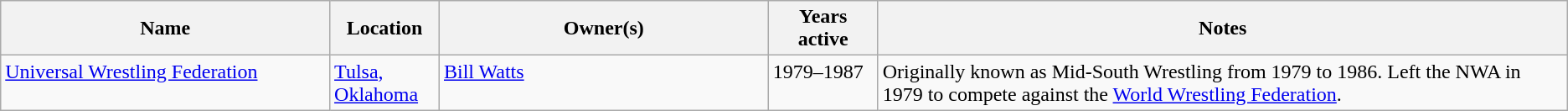<table class=wikitable>
<tr>
<th width="21%">Name</th>
<th width="7%">Location</th>
<th width="21%">Owner(s)</th>
<th width="7%">Years active</th>
<th width="55%">Notes</th>
</tr>
<tr valign="top">
<td><a href='#'>Universal Wrestling Federation</a></td>
<td><a href='#'>Tulsa, Oklahoma</a></td>
<td><a href='#'>Bill Watts</a></td>
<td>1979–1987</td>
<td>Originally known as Mid-South Wrestling from 1979 to 1986. Left the NWA in 1979 to compete against the <a href='#'>World Wrestling Federation</a>.</td>
</tr>
</table>
